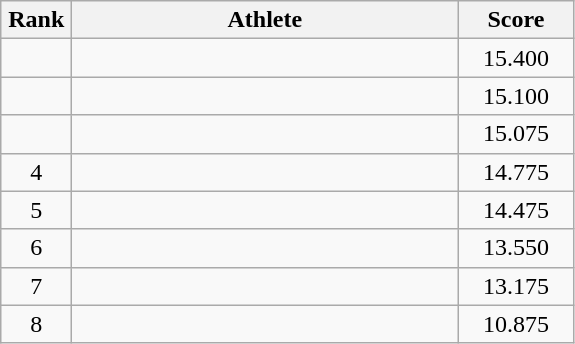<table class=wikitable style="text-align:center">
<tr>
<th width=40>Rank</th>
<th width=250>Athlete</th>
<th width=70>Score</th>
</tr>
<tr>
<td></td>
<td align=left></td>
<td>15.400</td>
</tr>
<tr>
<td></td>
<td align=left></td>
<td>15.100</td>
</tr>
<tr>
<td></td>
<td align=left></td>
<td>15.075</td>
</tr>
<tr>
<td>4</td>
<td align=left></td>
<td>14.775</td>
</tr>
<tr>
<td>5</td>
<td align=left></td>
<td>14.475</td>
</tr>
<tr>
<td>6</td>
<td align=left></td>
<td>13.550</td>
</tr>
<tr>
<td>7</td>
<td align=left></td>
<td>13.175</td>
</tr>
<tr>
<td>8</td>
<td align=left></td>
<td>10.875</td>
</tr>
</table>
